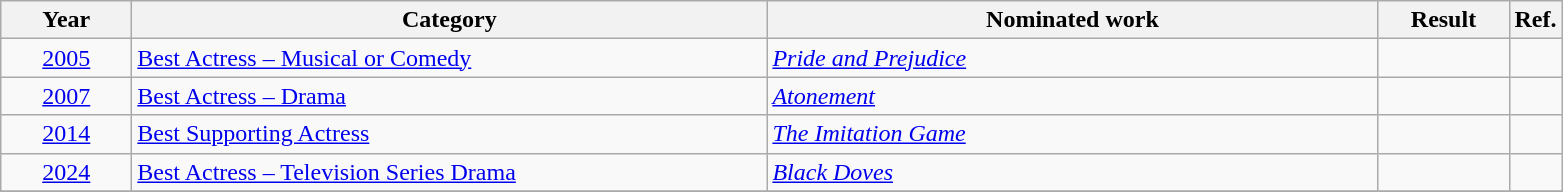<table class=wikitable>
<tr>
<th scope="col" style="width:5em;">Year</th>
<th scope="col" style="width:26em;">Category</th>
<th scope="col" style="width:25em;">Nominated work</th>
<th scope="col" style="width:5em;">Result</th>
<th>Ref.</th>
</tr>
<tr>
<td style="text-align:center;"><a href='#'>2005</a></td>
<td><a href='#'>Best Actress – Musical or Comedy</a></td>
<td><em><a href='#'>Pride and Prejudice</a></em></td>
<td></td>
<td style="text-align:center;"></td>
</tr>
<tr>
<td style="text-align:center;"><a href='#'>2007</a></td>
<td><a href='#'>Best Actress –  Drama</a></td>
<td><em><a href='#'>Atonement</a></em></td>
<td></td>
<td style="text-align:center;"></td>
</tr>
<tr>
<td style="text-align:center;"><a href='#'>2014</a></td>
<td><a href='#'>Best Supporting Actress</a></td>
<td><em><a href='#'>The Imitation Game</a></em></td>
<td></td>
<td style="text-align:center;"></td>
</tr>
<tr>
<td style="text-align:center;"><a href='#'>2024</a></td>
<td><a href='#'>Best Actress – Television Series Drama</a></td>
<td><em><a href='#'>Black Doves</a></em></td>
<td></td>
<td style="text-align:center;"></td>
</tr>
<tr>
</tr>
</table>
